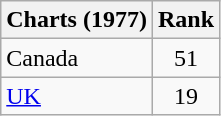<table class="wikitable sortable">
<tr>
<th>Charts (1977)</th>
<th>Rank</th>
</tr>
<tr>
<td>Canada</td>
<td style="text-align:center;">51</td>
</tr>
<tr>
<td><a href='#'>UK</a></td>
<td style="text-align:center;">19</td>
</tr>
</table>
